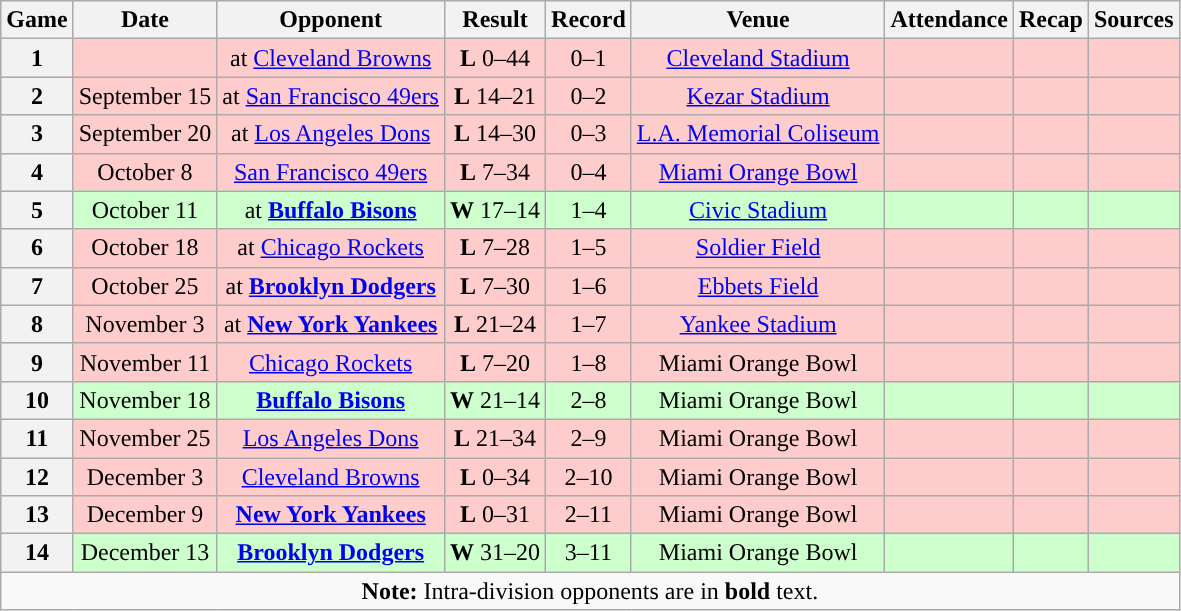<table class="wikitable" style="text-align:center">
<tr>
<th>Game </th>
<th>Date</th>
<th>Opponent</th>
<th>Result</th>
<th>Record</th>
<th>Venue</th>
<th>Attendance</th>
<th>Recap</th>
<th>Sources</th>
</tr>
<tr style="background:#fcc">
<th>1</th>
<td></td>
<td>at <a href='#'>Cleveland Browns</a></td>
<td><strong>L</strong> 0–44</td>
<td>0–1</td>
<td><a href='#'>Cleveland Stadium</a></td>
<td></td>
<td></td>
<td></td>
</tr>
<tr style="background:#fcc">
<th>2</th>
<td>September 15</td>
<td>at <a href='#'>San Francisco 49ers</a></td>
<td><strong>L</strong> 14–21</td>
<td>0–2</td>
<td><a href='#'>Kezar Stadium</a></td>
<td></td>
<td></td>
<td></td>
</tr>
<tr style="background:#fcc">
<th>3</th>
<td>September 20</td>
<td>at <a href='#'>Los Angeles Dons</a></td>
<td><strong>L</strong> 14–30</td>
<td>0–3</td>
<td><a href='#'>L.A. Memorial Coliseum</a></td>
<td></td>
<td></td>
<td></td>
</tr>
<tr style="background:#fcc">
<th>4</th>
<td>October 8</td>
<td><a href='#'>San Francisco 49ers</a></td>
<td><strong>L</strong> 7–34</td>
<td>0–4</td>
<td><a href='#'>Miami Orange Bowl</a></td>
<td></td>
<td></td>
<td></td>
</tr>
<tr style="background:#cfc">
<th>5</th>
<td>October 11</td>
<td>at <strong><a href='#'>Buffalo Bisons</a></strong></td>
<td><strong>W</strong> 17–14</td>
<td>1–4</td>
<td><a href='#'>Civic Stadium</a></td>
<td></td>
<td></td>
<td></td>
</tr>
<tr style="background:#fcc">
<th>6</th>
<td>October 18</td>
<td>at <a href='#'>Chicago Rockets</a></td>
<td><strong>L</strong> 7–28</td>
<td>1–5</td>
<td><a href='#'>Soldier Field</a></td>
<td></td>
<td></td>
<td></td>
</tr>
<tr style="background:#fcc">
<th>7</th>
<td>October 25</td>
<td>at <strong><a href='#'>Brooklyn Dodgers</a></strong></td>
<td><strong>L</strong> 7–30</td>
<td>1–6</td>
<td><a href='#'>Ebbets Field</a></td>
<td></td>
<td></td>
<td></td>
</tr>
<tr style="background:#fcc">
<th>8</th>
<td>November 3</td>
<td>at <strong><a href='#'>New York Yankees</a></strong></td>
<td><strong>L</strong> 21–24</td>
<td>1–7</td>
<td><a href='#'>Yankee Stadium</a></td>
<td></td>
<td></td>
<td></td>
</tr>
<tr style="background:#fcc">
<th>9</th>
<td>November 11</td>
<td><a href='#'>Chicago Rockets</a></td>
<td><strong>L</strong> 7–20</td>
<td>1–8</td>
<td>Miami Orange Bowl</td>
<td></td>
<td></td>
<td></td>
</tr>
<tr style="background:#cfc">
<th>10</th>
<td>November 18</td>
<td><strong><a href='#'>Buffalo Bisons</a></strong></td>
<td><strong>W</strong> 21–14</td>
<td>2–8</td>
<td>Miami Orange Bowl</td>
<td></td>
<td></td>
<td></td>
</tr>
<tr style="background:#fcc">
<th>11</th>
<td>November 25</td>
<td><a href='#'>Los Angeles Dons</a></td>
<td><strong>L</strong> 21–34</td>
<td>2–9</td>
<td>Miami Orange Bowl</td>
<td></td>
<td></td>
<td></td>
</tr>
<tr style="background:#fcc">
<th>12</th>
<td>December 3</td>
<td><a href='#'>Cleveland Browns</a></td>
<td><strong>L</strong> 0–34</td>
<td>2–10</td>
<td>Miami Orange Bowl</td>
<td></td>
<td></td>
<td></td>
</tr>
<tr style="background:#fcc">
<th>13</th>
<td>December 9</td>
<td><strong><a href='#'>New York Yankees</a></strong></td>
<td><strong>L</strong> 0–31</td>
<td>2–11</td>
<td>Miami Orange Bowl</td>
<td></td>
<td></td>
<td></td>
</tr>
<tr style="background:#cfc">
<th>14</th>
<td>December 13</td>
<td><strong><a href='#'>Brooklyn Dodgers</a></strong></td>
<td><strong>W</strong> 31–20</td>
<td>3–11</td>
<td>Miami Orange Bowl</td>
<td></td>
<td></td>
<td></td>
</tr>
<tr>
<td colspan="10"><strong>Note:</strong> Intra-division opponents are in <strong>bold</strong> text.</td>
</tr>
</table>
